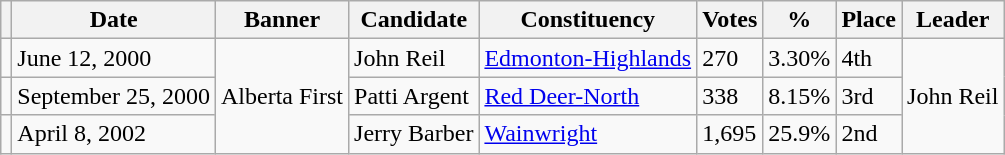<table class="wikitable">
<tr>
<th></th>
<th>Date</th>
<th>Banner</th>
<th>Candidate</th>
<th>Constituency</th>
<th>Votes</th>
<th>%</th>
<th>Place</th>
<th>Leader</th>
</tr>
<tr>
<td></td>
<td>June 12, 2000</td>
<td rowspan=3>Alberta First</td>
<td>John Reil</td>
<td><a href='#'>Edmonton-Highlands</a></td>
<td>270</td>
<td>3.30%</td>
<td>4th</td>
<td rowspan=3>John Reil</td>
</tr>
<tr>
<td></td>
<td>September 25, 2000</td>
<td>Patti Argent</td>
<td><a href='#'>Red Deer-North</a></td>
<td>338</td>
<td>8.15%</td>
<td>3rd</td>
</tr>
<tr>
<td></td>
<td>April 8, 2002</td>
<td>Jerry Barber</td>
<td><a href='#'>Wainwright</a></td>
<td>1,695</td>
<td>25.9%</td>
<td>2nd</td>
</tr>
</table>
